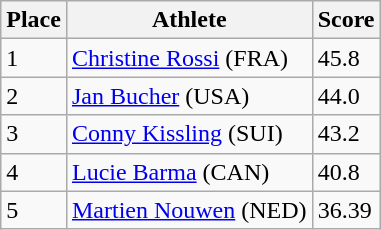<table class="wikitable">
<tr>
<th>Place</th>
<th>Athlete</th>
<th>Score</th>
</tr>
<tr>
<td>1</td>
<td> <a href='#'>Christine Rossi</a> (FRA)</td>
<td>45.8</td>
</tr>
<tr>
<td>2</td>
<td> <a href='#'>Jan Bucher</a> (USA)</td>
<td>44.0</td>
</tr>
<tr>
<td>3</td>
<td> <a href='#'>Conny Kissling</a> (SUI)</td>
<td>43.2</td>
</tr>
<tr>
<td>4</td>
<td> <a href='#'>Lucie Barma</a> (CAN)</td>
<td>40.8</td>
</tr>
<tr>
<td>5</td>
<td> <a href='#'>Martien Nouwen</a> (NED)</td>
<td>36.39</td>
</tr>
</table>
